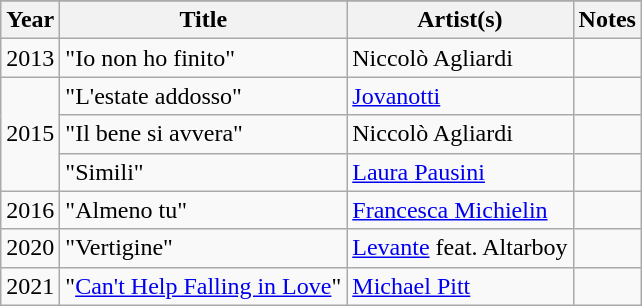<table class="wikitable">
<tr>
</tr>
<tr>
<th>Year</th>
<th>Title</th>
<th>Artist(s)</th>
<th>Notes</th>
</tr>
<tr>
<td>2013</td>
<td>"Io non ho finito"</td>
<td>Niccolò Agliardi</td>
<td></td>
</tr>
<tr>
<td rowspan="3">2015</td>
<td>"L'estate addosso"</td>
<td><a href='#'>Jovanotti</a></td>
<td></td>
</tr>
<tr>
<td>"Il bene si avvera"</td>
<td>Niccolò Agliardi</td>
<td></td>
</tr>
<tr>
<td>"Simili"</td>
<td><a href='#'>Laura Pausini</a></td>
<td></td>
</tr>
<tr>
<td>2016</td>
<td>"Almeno tu"</td>
<td><a href='#'>Francesca Michielin</a></td>
<td></td>
</tr>
<tr>
<td>2020</td>
<td>"Vertigine"</td>
<td><a href='#'>Levante</a> feat. Altarboy</td>
<td></td>
</tr>
<tr>
<td>2021</td>
<td>"<a href='#'>Can't Help Falling in Love</a>"</td>
<td><a href='#'>Michael Pitt</a></td>
<td></td>
</tr>
</table>
